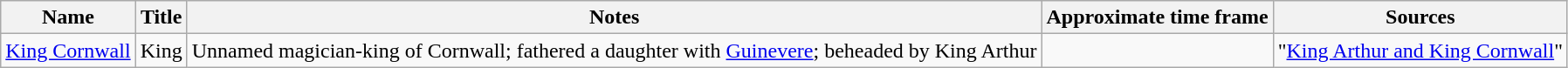<table class="wikitable">
<tr>
<th>Name</th>
<th>Title</th>
<th>Notes</th>
<th>Approximate time frame</th>
<th>Sources</th>
</tr>
<tr>
<td><a href='#'>King Cornwall</a></td>
<td>King</td>
<td>Unnamed magician-king of Cornwall; fathered a daughter with <a href='#'>Guinevere</a>; beheaded by King Arthur</td>
<td></td>
<td>"<a href='#'>King Arthur and King Cornwall</a>"</td>
</tr>
</table>
